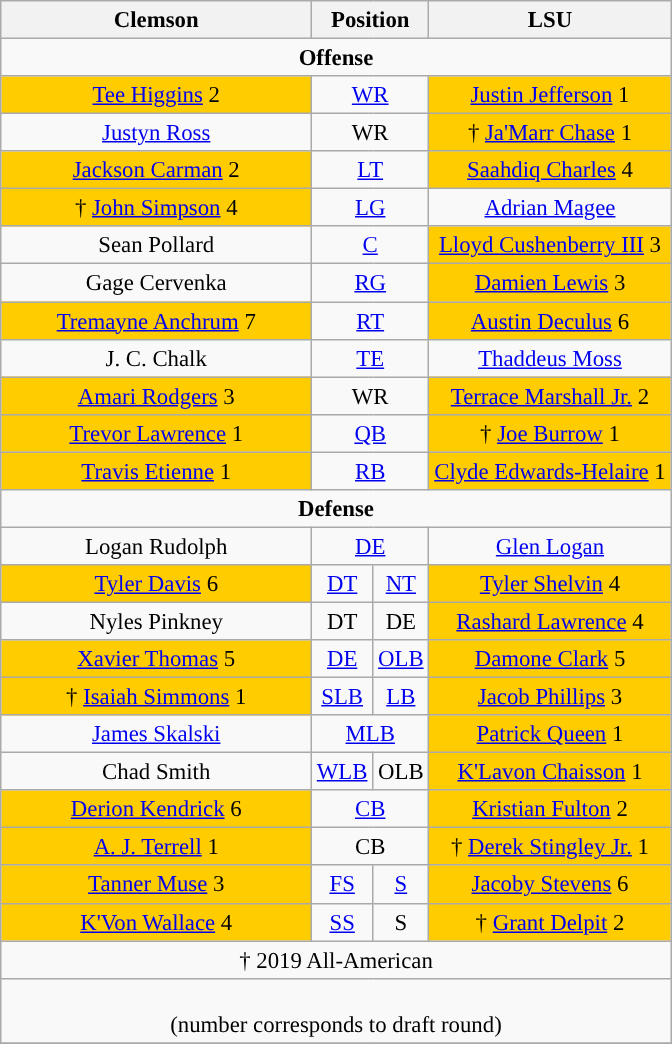<table class="wikitable" style="text-align:center; font-size: 95%; margin: 1em auto;">
<tr>
<th style="width:200px;">Clemson</th>
<th colspan=2>Position</th>
<th>LSU</th>
</tr>
<tr>
<td colspan="4"><strong>Offense</strong></td>
</tr>
<tr>
<td style="background:#FFCC00"><a href='#'>Tee Higgins</a> 2</td>
<td colspan="2"><a href='#'>WR</a></td>
<td style="background:#FFCC00"><a href='#'>Justin Jefferson</a> 1</td>
</tr>
<tr>
<td><a href='#'>Justyn Ross</a></td>
<td colspan="2">WR</td>
<td bgcolor="#FFCC00">† <a href='#'>Ja'Marr Chase</a> 1</td>
</tr>
<tr>
<td style="background:#FFCC00"><a href='#'>Jackson Carman</a> 2</td>
<td colspan="2"><a href='#'>LT</a></td>
<td style="background:#FFCC00"><a href='#'>Saahdiq Charles</a> 4</td>
</tr>
<tr>
<td style="background:#FFCC00">† <a href='#'>John Simpson</a> 4</td>
<td colspan="2"><a href='#'>LG</a></td>
<td><a href='#'>Adrian Magee</a></td>
</tr>
<tr>
<td>Sean Pollard</td>
<td colspan="2"><a href='#'>C</a></td>
<td style="background:#FFCC00"><a href='#'>Lloyd Cushenberry III</a> 3</td>
</tr>
<tr>
<td>Gage Cervenka</td>
<td colspan="2"><a href='#'>RG</a></td>
<td style="background:#FFCC00"><a href='#'>Damien Lewis</a> 3</td>
</tr>
<tr>
<td style="background:#FFCC00"><a href='#'>Tremayne Anchrum</a> 7</td>
<td colspan="2"><a href='#'>RT</a></td>
<td style="background:#FFCC00"><a href='#'>Austin Deculus</a> 6</td>
</tr>
<tr>
<td>J. C. Chalk</td>
<td colspan="2"><a href='#'>TE</a></td>
<td><a href='#'>Thaddeus Moss</a></td>
</tr>
<tr>
<td bgcolor="#FFCC00"><a href='#'>Amari Rodgers</a> 3</td>
<td colspan="2">WR</td>
<td bgcolor="#FFCC00"><a href='#'>Terrace Marshall Jr.</a> 2</td>
</tr>
<tr>
<td bgcolor="#FFCC00"><a href='#'>Trevor Lawrence</a> 1</td>
<td colspan="2"><a href='#'>QB</a></td>
<td style="background:#FFCC00">† <a href='#'>Joe Burrow</a> 1</td>
</tr>
<tr>
<td bgcolor="#FFCC00"><a href='#'>Travis Etienne</a> 1</td>
<td colspan="2"><a href='#'>RB</a></td>
<td style="background:#FFCC00"><a href='#'>Clyde Edwards-Helaire</a> 1</td>
</tr>
<tr>
<td colspan="4"><strong>Defense</strong></td>
</tr>
<tr>
<td>Logan Rudolph</td>
<td colspan="2"><a href='#'>DE</a></td>
<td><a href='#'>Glen Logan</a></td>
</tr>
<tr>
<td style="background:#FFCC00"><a href='#'>Tyler Davis</a> 6</td>
<td><a href='#'>DT</a></td>
<td><a href='#'>NT</a></td>
<td style="background:#FFCC00"><a href='#'>Tyler Shelvin</a> 4</td>
</tr>
<tr>
<td>Nyles Pinkney</td>
<td>DT</td>
<td>DE</td>
<td style="background:#FFCC00"><a href='#'>Rashard Lawrence</a> 4</td>
</tr>
<tr>
<td style="background:#FFCC00"><a href='#'>Xavier Thomas</a> 5</td>
<td><a href='#'>DE</a></td>
<td><a href='#'>OLB</a></td>
<td style="background:#FFCC00"><a href='#'>Damone Clark</a> 5</td>
</tr>
<tr>
<td style="background:#FFCC00">† <a href='#'>Isaiah Simmons</a> 1</td>
<td><a href='#'>SLB</a></td>
<td><a href='#'>LB</a></td>
<td style="background:#FFCC00"><a href='#'>Jacob Phillips</a> 3</td>
</tr>
<tr>
<td><a href='#'>James Skalski</a></td>
<td colspan=2><a href='#'>MLB</a></td>
<td style="background:#FFCC00"><a href='#'>Patrick Queen</a> 1</td>
</tr>
<tr>
<td>Chad Smith</td>
<td><a href='#'>WLB</a></td>
<td>OLB</td>
<td style="background:#FFCC00"><a href='#'>K'Lavon Chaisson</a> 1</td>
</tr>
<tr>
<td bgcolor="#FFCC00"><a href='#'>Derion Kendrick</a> 6</td>
<td colspan="2"><a href='#'>CB</a></td>
<td style="background:#FFCC00"><a href='#'>Kristian Fulton</a> 2</td>
</tr>
<tr>
<td style="background:#FFCC00"><a href='#'>A. J. Terrell</a> 1</td>
<td colspan="2">CB</td>
<td bgcolor="#FFCC00">† <a href='#'>Derek Stingley Jr.</a> 1</td>
</tr>
<tr>
<td style="background:#FFCC00"><a href='#'>Tanner Muse</a> 3</td>
<td><a href='#'>FS</a></td>
<td><a href='#'>S</a></td>
<td style="background:#FFCC00"><a href='#'>Jacoby Stevens</a> 6</td>
</tr>
<tr>
<td style="background:#FFCC00"><a href='#'>K'Von Wallace</a> 4</td>
<td><a href='#'>SS</a></td>
<td>S</td>
<td style="background:#FFCC00">† <a href='#'>Grant Delpit</a> 2</td>
</tr>
<tr>
<td colspan="4">† 2019 All-American</td>
</tr>
<tr>
<td colspan=4 align=center><br>(number corresponds to draft round)</td>
</tr>
<tr>
</tr>
</table>
